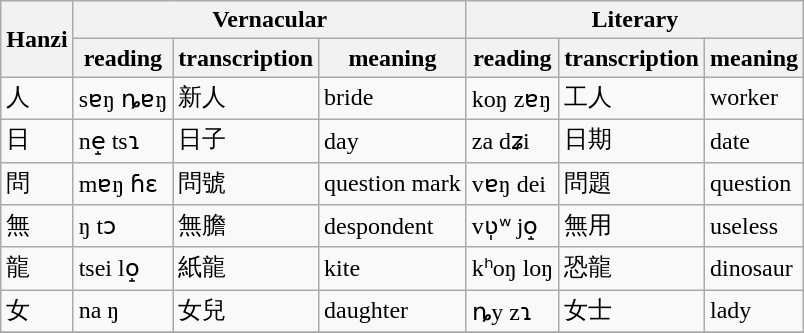<table class="wikitable">
<tr>
<th rowspan=2>Hanzi</th>
<th colspan=3>Vernacular</th>
<th colspan=3>Literary</th>
</tr>
<tr>
<th>reading</th>
<th>transcription</th>
<th>meaning</th>
<th>reading</th>
<th>transcription</th>
<th>meaning</th>
</tr>
<tr>
<td>人</td>
<td>sɐŋ ȵɐŋ</td>
<td>新人</td>
<td>bride</td>
<td>koŋ zɐŋ</td>
<td>工人</td>
<td>worker</td>
</tr>
<tr>
<td>日</td>
<td>ne̝ tsɿ</td>
<td>日子</td>
<td>day</td>
<td>za dʑi</td>
<td>日期</td>
<td>date</td>
</tr>
<tr>
<td>問</td>
<td>mɐŋ ɦɛ</td>
<td>問號</td>
<td>question mark</td>
<td>vɐŋ dei</td>
<td>問題</td>
<td>question</td>
</tr>
<tr>
<td>無</td>
<td>ŋ tɔ</td>
<td>無膽</td>
<td>despondent</td>
<td>vʋ̩ʷ jo̝</td>
<td>無用</td>
<td>useless</td>
</tr>
<tr>
<td>龍</td>
<td>tsei lo̝</td>
<td>紙龍</td>
<td>kite</td>
<td>kʰoŋ loŋ</td>
<td>恐龍</td>
<td>dinosaur</td>
</tr>
<tr>
<td>女</td>
<td>na ŋ</td>
<td>女兒</td>
<td>daughter</td>
<td>ȵy zɿ</td>
<td>女士</td>
<td>lady</td>
</tr>
<tr>
</tr>
</table>
